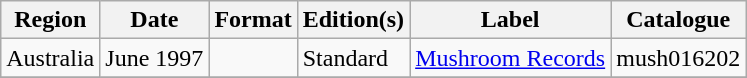<table class="wikitable plainrowheaders">
<tr>
<th scope="col">Region</th>
<th scope="col">Date</th>
<th scope="col">Format</th>
<th scope="col">Edition(s)</th>
<th scope="col">Label</th>
<th scope="col">Catalogue</th>
</tr>
<tr>
<td>Australia</td>
<td>June 1997</td>
<td></td>
<td>Standard</td>
<td><a href='#'>Mushroom Records</a></td>
<td>mush016202</td>
</tr>
<tr>
</tr>
</table>
